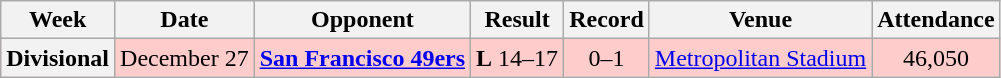<table class="wikitable" style="text-align:center">
<tr>
<th>Week</th>
<th>Date</th>
<th>Opponent</th>
<th>Result</th>
<th>Record</th>
<th>Venue</th>
<th>Attendance</th>
</tr>
<tr style="background:#fcc">
<th>Divisional</th>
<td>December 27</td>
<td><strong><a href='#'>San Francisco 49ers</a></strong></td>
<td><strong>L</strong> 14–17</td>
<td>0–1</td>
<td><a href='#'>Metropolitan Stadium</a></td>
<td>46,050</td>
</tr>
</table>
